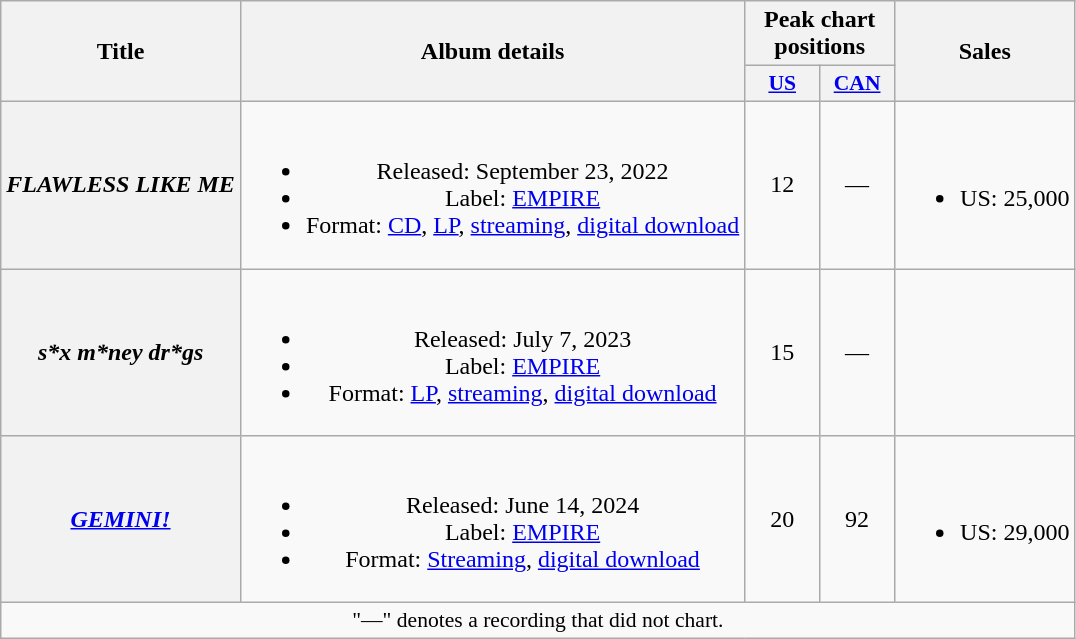<table class="wikitable plainrowheaders" style="text-align:center;">
<tr>
<th scope="col" rowspan="2">Title</th>
<th scope="col" rowspan="2">Album details</th>
<th scope="col" colspan="2">Peak chart positions</th>
<th rowspan="2">Sales</th>
</tr>
<tr>
<th scope="col" style="width:3em;font-size:90%;"><a href='#'>US</a><br></th>
<th scope="col" style="width:3em;font-size:90%;"><a href='#'>CAN</a><br></th>
</tr>
<tr>
<th scope="row"><em>FLAWLESS LIKE ME</em></th>
<td><br><ul><li>Released: September 23, 2022</li><li>Label: <a href='#'>EMPIRE</a></li><li>Format: <a href='#'>CD</a>, <a href='#'>LP</a>, <a href='#'>streaming</a>, <a href='#'>digital download</a></li></ul></td>
<td>12</td>
<td>—</td>
<td><br><ul><li>US: 25,000 </li></ul></td>
</tr>
<tr>
<th scope="row"><em>s*x m*ney dr*gs</em></th>
<td><br><ul><li>Released: July 7, 2023</li><li>Label: <a href='#'>EMPIRE</a></li><li>Format: <a href='#'>LP</a>, <a href='#'>streaming</a>, <a href='#'>digital download</a></li></ul></td>
<td>15</td>
<td>—</td>
</tr>
<tr>
<th scope="row"><em><a href='#'>GEMINI!</a></em></th>
<td><br><ul><li>Released: June 14, 2024</li><li>Label: <a href='#'>EMPIRE</a></li><li>Format: <a href='#'>Streaming</a>, <a href='#'>digital download</a></li></ul></td>
<td>20</td>
<td>92</td>
<td><br><ul><li>US: 29,000 </li></ul></td>
</tr>
<tr>
<td colspan="9" style="font-size:90%">"—" denotes a recording that did not chart.</td>
</tr>
</table>
